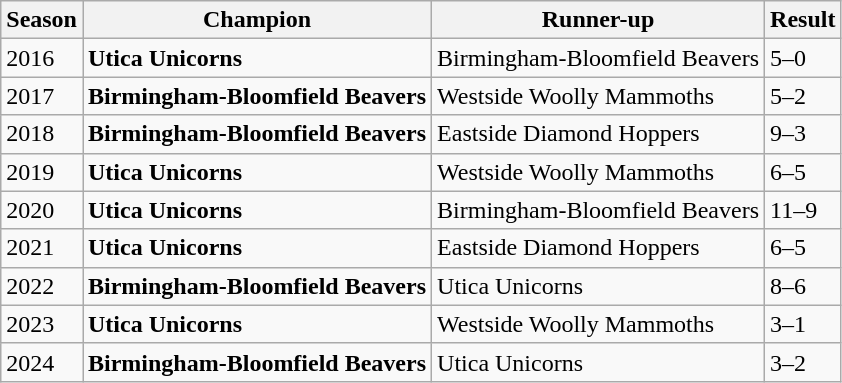<table class="wikitable">
<tr>
<th>Season</th>
<th>Champion</th>
<th>Runner-up</th>
<th>Result</th>
</tr>
<tr>
<td>2016</td>
<td><strong>Utica Unicorns</strong></td>
<td>Birmingham-Bloomfield Beavers</td>
<td>5–0</td>
</tr>
<tr>
<td>2017</td>
<td><strong>Birmingham-Bloomfield Beavers</strong></td>
<td>Westside Woolly Mammoths</td>
<td>5–2</td>
</tr>
<tr>
<td>2018</td>
<td><strong>Birmingham-Bloomfield Beavers</strong></td>
<td>Eastside Diamond Hoppers</td>
<td>9–3</td>
</tr>
<tr>
<td>2019</td>
<td><strong>Utica Unicorns</strong></td>
<td>Westside Woolly Mammoths</td>
<td>6–5</td>
</tr>
<tr>
<td>2020</td>
<td><strong>Utica Unicorns</strong></td>
<td>Birmingham-Bloomfield Beavers</td>
<td>11–9</td>
</tr>
<tr>
<td>2021</td>
<td><strong>Utica Unicorns</strong></td>
<td>Eastside Diamond Hoppers</td>
<td>6–5</td>
</tr>
<tr>
<td>2022</td>
<td><strong>Birmingham-Bloomfield Beavers</strong></td>
<td>Utica Unicorns</td>
<td>8–6</td>
</tr>
<tr>
<td>2023</td>
<td><strong>Utica Unicorns</strong></td>
<td>Westside Woolly Mammoths</td>
<td>3–1</td>
</tr>
<tr>
<td>2024</td>
<td><strong>Birmingham-Bloomfield Beavers</strong></td>
<td>Utica Unicorns</td>
<td>3–2</td>
</tr>
</table>
